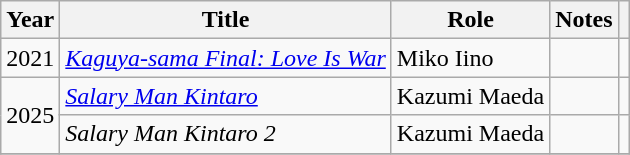<table class="wikitable sortable">
<tr>
<th>Year</th>
<th>Title</th>
<th>Role</th>
<th>Notes</th>
<th class="unsortable"></th>
</tr>
<tr>
<td>2021</td>
<td><em><a href='#'>Kaguya-sama Final: Love Is War</a></em></td>
<td>Miko Iino</td>
<td></td>
<td></td>
</tr>
<tr>
<td rowspan=2>2025</td>
<td><em><a href='#'>Salary Man Kintaro</a></em></td>
<td>Kazumi Maeda</td>
<td></td>
<td></td>
</tr>
<tr>
<td><em>Salary Man Kintaro 2</em></td>
<td>Kazumi Maeda</td>
<td></td>
<td></td>
</tr>
<tr>
</tr>
</table>
